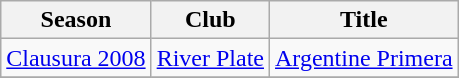<table class="wikitable" style="text-align: center;">
<tr>
<th>Season</th>
<th>Club</th>
<th>Title</th>
</tr>
<tr>
<td><a href='#'>Clausura 2008</a></td>
<td><a href='#'>River Plate</a></td>
<td><a href='#'>Argentine Primera</a></td>
</tr>
<tr>
</tr>
</table>
